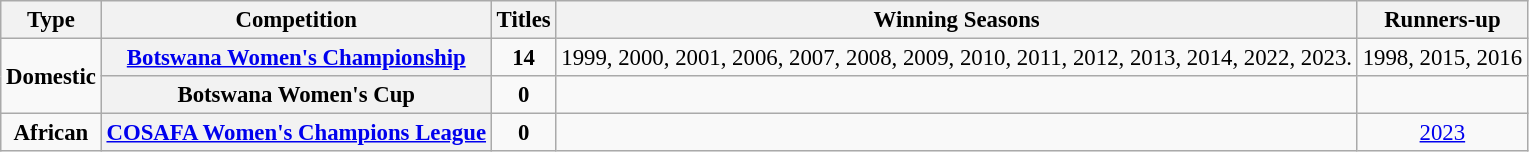<table class="wikitable plainrowheaders" style="font-size:95%; text-align:center;">
<tr>
<th style="width:5">Type</th>
<th style="width:5">Competition</th>
<th style="width:5">Titles</th>
<th style="width:5">Winning Seasons</th>
<th style="width:5">Runners-up</th>
</tr>
<tr>
<td rowspan="2"><strong>Domestic</strong></td>
<th scope=col><a href='#'>Botswana Women's Championship</a></th>
<td><strong>14</strong></td>
<td align="left">1999, 2000, 2001, 2006, 2007, 2008, 2009, 2010, 2011, 2012, 2013, 2014, 2022, 2023.</td>
<td align="left">1998, 2015, 2016</td>
</tr>
<tr>
<th scope=col>Botswana Women's Cup</th>
<td><strong>0</strong></td>
<td align="left"></td>
<td align="left"></td>
</tr>
<tr>
<td><strong>African</strong></td>
<th scope=col><a href='#'>COSAFA Women's Champions League</a></th>
<td><strong>0</strong></td>
<td></td>
<td><a href='#'>2023</a></td>
</tr>
</table>
